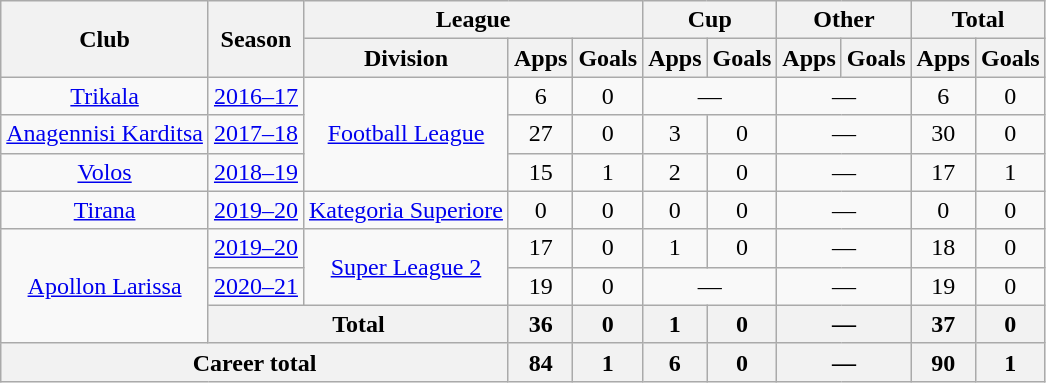<table class="wikitable" style="text-align:center">
<tr>
<th rowspan="2">Club</th>
<th rowspan="2">Season</th>
<th colspan="3">League</th>
<th colspan="2">Cup</th>
<th colspan="2">Other</th>
<th colspan="2">Total</th>
</tr>
<tr>
<th>Division</th>
<th>Apps</th>
<th>Goals</th>
<th>Apps</th>
<th>Goals</th>
<th>Apps</th>
<th>Goals</th>
<th>Apps</th>
<th>Goals</th>
</tr>
<tr>
<td rowspan="1" valign="center"><a href='#'>Trikala</a></td>
<td rowspan="1"><a href='#'>2016–17</a></td>
<td rowspan="3"><a href='#'>Football League</a></td>
<td>6</td>
<td>0</td>
<td colspan="2">—</td>
<td colspan="2">—</td>
<td>6</td>
<td>0</td>
</tr>
<tr>
<td rowspan="1" valign="center"><a href='#'>Anagennisi Karditsa</a></td>
<td rowspan="1"><a href='#'>2017–18</a></td>
<td>27</td>
<td>0</td>
<td>3</td>
<td>0</td>
<td colspan="2">—</td>
<td>30</td>
<td>0</td>
</tr>
<tr>
<td rowspan="1" valign="center"><a href='#'>Volos</a></td>
<td rowspan="1"><a href='#'>2018–19</a></td>
<td>15</td>
<td>1</td>
<td>2</td>
<td>0</td>
<td colspan="2">—</td>
<td>17</td>
<td>1</td>
</tr>
<tr>
<td><a href='#'>Tirana</a></td>
<td><a href='#'>2019–20</a></td>
<td><a href='#'>Kategoria Superiore</a></td>
<td>0</td>
<td>0</td>
<td>0</td>
<td>0</td>
<td colspan="2">—</td>
<td>0</td>
<td>0</td>
</tr>
<tr>
<td rowspan="3"><a href='#'>Apollon Larissa</a></td>
<td><a href='#'>2019–20</a></td>
<td rowspan="2"><a href='#'>Super League 2</a></td>
<td>17</td>
<td>0</td>
<td>1</td>
<td>0</td>
<td colspan="2">—</td>
<td>18</td>
<td>0</td>
</tr>
<tr>
<td><a href='#'>2020–21</a></td>
<td>19</td>
<td>0</td>
<td colspan="2">—</td>
<td colspan="2">—</td>
<td>19</td>
<td>0</td>
</tr>
<tr>
<th colspan="2">Total</th>
<th>36</th>
<th>0</th>
<th>1</th>
<th>0</th>
<th colspan="2">—</th>
<th>37</th>
<th>0</th>
</tr>
<tr>
<th colspan="3">Career total</th>
<th>84</th>
<th>1</th>
<th>6</th>
<th>0</th>
<th colspan="2">—</th>
<th>90</th>
<th>1</th>
</tr>
</table>
